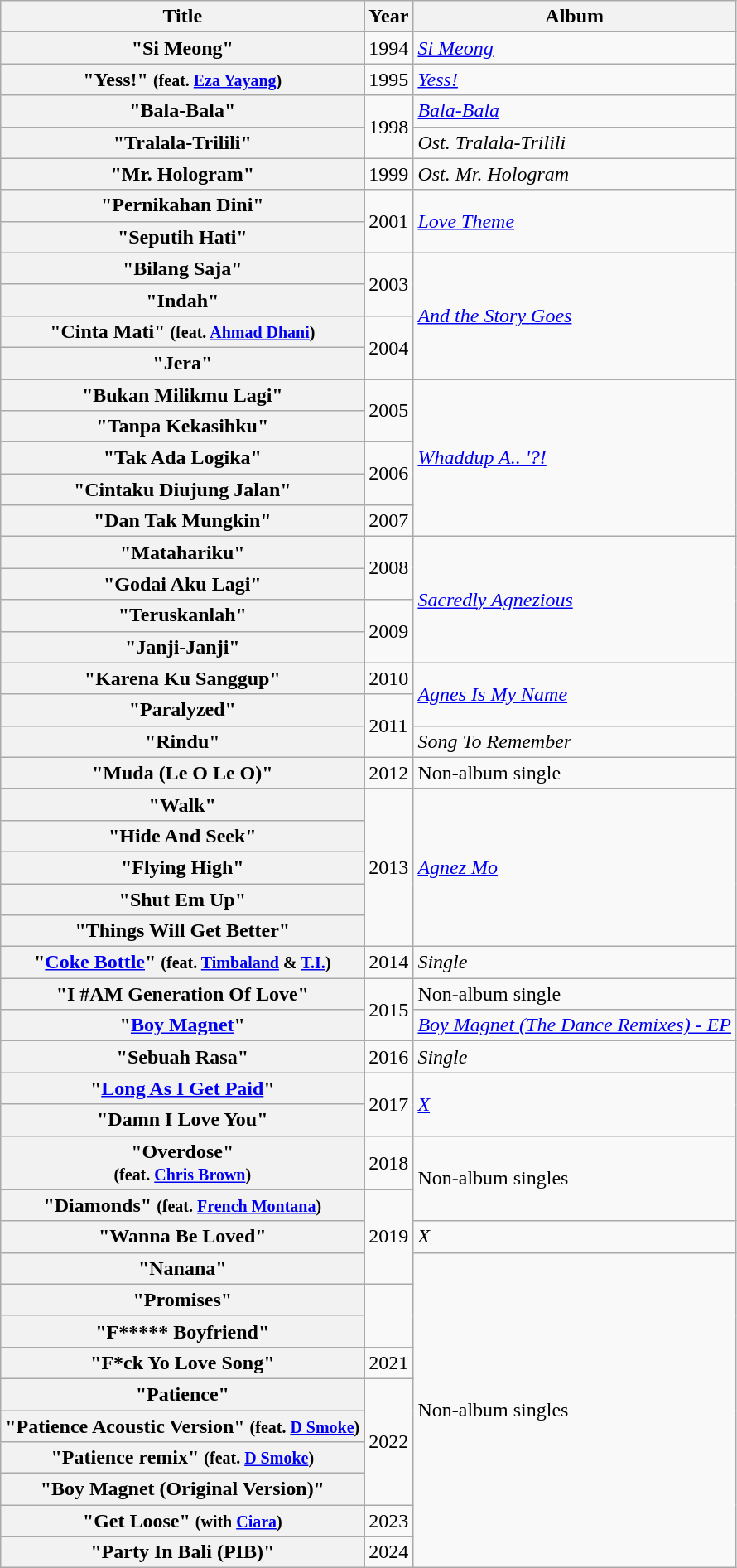<table class="wikitable plainrowheaders">
<tr>
<th>Title</th>
<th>Year</th>
<th>Album</th>
</tr>
<tr>
<th scope="row">"Si Meong"</th>
<td>1994</td>
<td><em><a href='#'>Si Meong</a></em></td>
</tr>
<tr>
<th scope="row">"Yess!" <small>(feat. <a href='#'>Eza Yayang</a>)</small></th>
<td>1995</td>
<td><em><a href='#'>Yess!</a></em></td>
</tr>
<tr>
<th scope="row">"Bala-Bala"</th>
<td rowspan="2">1998</td>
<td><em><a href='#'>Bala-Bala</a></em></td>
</tr>
<tr>
<th scope="row">"Tralala-Trilili"</th>
<td><em>Ost. Tralala-Trilili</em></td>
</tr>
<tr>
<th scope="row">"Mr. Hologram"</th>
<td>1999</td>
<td><em>Ost. Mr. Hologram</em></td>
</tr>
<tr>
<th scope="row">"Pernikahan Dini"</th>
<td rowspan="2">2001</td>
<td rowspan="2"><em><a href='#'>Love Theme</a></em></td>
</tr>
<tr>
<th scope="row">"Seputih Hati"</th>
</tr>
<tr>
<th scope="row">"Bilang Saja"</th>
<td rowspan="2">2003</td>
<td rowspan="4"><em><a href='#'>And the Story Goes</a></em></td>
</tr>
<tr>
<th scope="row">"Indah"</th>
</tr>
<tr>
<th scope="row">"Cinta Mati" <small>(feat. <a href='#'>Ahmad Dhani</a>)</small></th>
<td rowspan="2">2004</td>
</tr>
<tr>
<th scope="row">"Jera"</th>
</tr>
<tr>
<th scope="row">"Bukan Milikmu Lagi"</th>
<td rowspan="2">2005</td>
<td rowspan="5"><em><a href='#'>Whaddup A.. '?!</a></em></td>
</tr>
<tr>
<th scope="row">"Tanpa Kekasihku"</th>
</tr>
<tr>
<th scope="row">"Tak Ada Logika"</th>
<td rowspan="2">2006</td>
</tr>
<tr>
<th scope="row">"Cintaku Diujung Jalan"</th>
</tr>
<tr>
<th scope="row">"Dan Tak Mungkin"</th>
<td>2007</td>
</tr>
<tr>
<th scope="row">"Matahariku"</th>
<td rowspan="2">2008</td>
<td rowspan="4"><em><a href='#'>Sacredly Agnezious</a></em></td>
</tr>
<tr>
<th scope="row">"Godai Aku Lagi"</th>
</tr>
<tr>
<th scope="row">"Teruskanlah"</th>
<td rowspan="2">2009</td>
</tr>
<tr>
<th scope="row">"Janji-Janji"</th>
</tr>
<tr>
<th scope="row">"Karena Ku Sanggup"</th>
<td>2010</td>
<td rowspan="2"><em><a href='#'>Agnes Is My Name</a></em></td>
</tr>
<tr>
<th scope="row">"Paralyzed"</th>
<td rowspan="2">2011</td>
</tr>
<tr>
<th scope="row">"Rindu"</th>
<td><em>Song To Remember</em></td>
</tr>
<tr>
<th scope="row">"Muda (Le O Le O)"</th>
<td>2012</td>
<td>Non-album single</td>
</tr>
<tr>
<th scope="row">"Walk"</th>
<td rowspan="5">2013</td>
<td rowspan="5"><em><a href='#'>Agnez Mo</a></em></td>
</tr>
<tr>
<th scope="row">"Hide And Seek"</th>
</tr>
<tr>
<th scope="row">"Flying High"</th>
</tr>
<tr>
<th scope="row">"Shut Em Up"</th>
</tr>
<tr>
<th scope="row">"Things Will Get Better"</th>
</tr>
<tr>
<th scope="row">"<a href='#'>Coke Bottle</a>" <small>(feat. <a href='#'>Timbaland</a> & <a href='#'>T.I.</a>)</small></th>
<td>2014</td>
<td><em>Single</em></td>
</tr>
<tr>
<th scope="row">"I #AM Generation Of Love"</th>
<td rowspan="2">2015</td>
<td>Non-album single</td>
</tr>
<tr>
<th scope="row">"<a href='#'>Boy Magnet</a>"</th>
<td><em><a href='#'>Boy Magnet (The Dance Remixes) - EP</a></em></td>
</tr>
<tr>
<th scope="row">"Sebuah Rasa"</th>
<td>2016</td>
<td><em>Single</em></td>
</tr>
<tr>
<th scope="row">"<a href='#'>Long As I Get Paid</a>"</th>
<td rowspan="2">2017</td>
<td rowspan="2"><em><a href='#'>X</a> </em></td>
</tr>
<tr>
<th scope="row">"Damn I Love You"</th>
</tr>
<tr>
<th scope="row">"Overdose"<br><small>(feat. <a href='#'>Chris Brown</a>)</small></th>
<td>2018</td>
<td rowspan="2">Non-album singles</td>
</tr>
<tr>
<th scope="row">"Diamonds" <small>(feat. <a href='#'>French Montana</a>)</small></th>
<td rowspan="3">2019</td>
</tr>
<tr>
<th scope="row">"Wanna Be Loved"</th>
<td><em>X</em></td>
</tr>
<tr>
<th scope="row">"Nanana"</th>
<td rowspan="10">Non-album singles</td>
</tr>
<tr>
<th scope="row">"Promises"</th>
</tr>
<tr>
<th scope="row">"F***** Boyfriend"</th>
</tr>
<tr>
<th scope="row">"F*ck Yo Love Song"</th>
<td>2021</td>
</tr>
<tr>
<th scope="row">"Patience"</th>
<td rowspan="4">2022</td>
</tr>
<tr>
<th scope="row">"Patience Acoustic Version" <small>(feat. <a href='#'>D Smoke</a>)</small></th>
</tr>
<tr>
<th scope="row">"Patience remix" <small>(feat. <a href='#'>D Smoke</a>)</small></th>
</tr>
<tr>
<th scope="row">"Boy Magnet (Original Version)"</th>
</tr>
<tr>
<th scope="row">"Get Loose" <small>(with <a href='#'>Ciara</a>)</small></th>
<td Rowspan ="1">2023</td>
</tr>
<tr>
<th scope="row">"Party In Bali (PIB)"</th>
<td>2024</td>
</tr>
</table>
